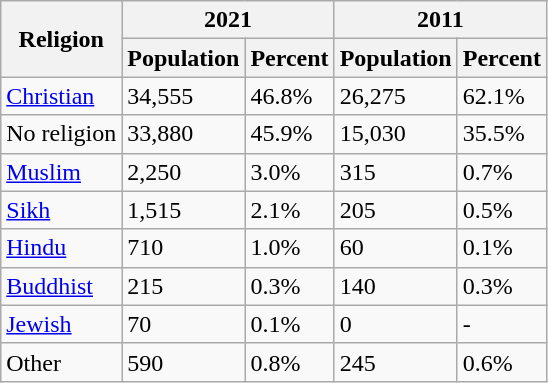<table class="wikitable">
<tr>
<th rowspan="2">Religion</th>
<th colspan="2">2021</th>
<th colspan="2">2011</th>
</tr>
<tr>
<th>Population</th>
<th>Percent</th>
<th>Population</th>
<th>Percent</th>
</tr>
<tr>
<td><a href='#'>Christian</a></td>
<td>34,555</td>
<td>46.8%</td>
<td>26,275</td>
<td>62.1%</td>
</tr>
<tr>
<td>No religion</td>
<td>33,880</td>
<td>45.9%</td>
<td>15,030</td>
<td>35.5%</td>
</tr>
<tr>
<td><a href='#'>Muslim</a></td>
<td>2,250</td>
<td>3.0%</td>
<td>315</td>
<td>0.7%</td>
</tr>
<tr>
<td><a href='#'>Sikh</a></td>
<td>1,515</td>
<td>2.1%</td>
<td>205</td>
<td>0.5%</td>
</tr>
<tr>
<td><a href='#'>Hindu</a></td>
<td>710</td>
<td>1.0%</td>
<td>60</td>
<td>0.1%</td>
</tr>
<tr>
<td><a href='#'>Buddhist</a></td>
<td>215</td>
<td>0.3%</td>
<td>140</td>
<td>0.3%</td>
</tr>
<tr>
<td><a href='#'>Jewish</a></td>
<td>70</td>
<td>0.1%</td>
<td>0</td>
<td>-</td>
</tr>
<tr>
<td>Other</td>
<td>590</td>
<td>0.8%</td>
<td>245</td>
<td>0.6%</td>
</tr>
</table>
